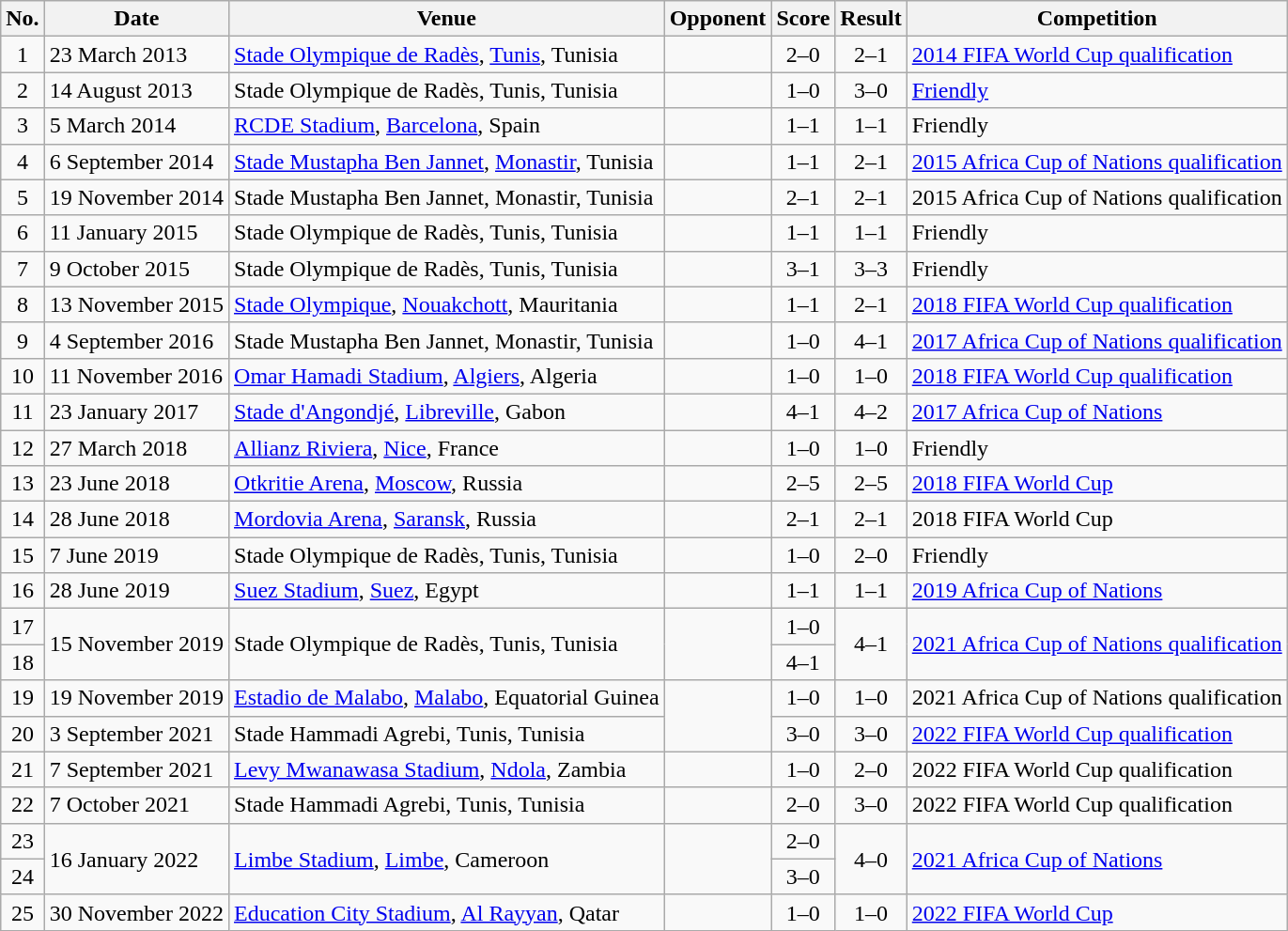<table class="wikitable sortable">
<tr>
<th scope="col">No.</th>
<th scope="col">Date</th>
<th scope="col">Venue</th>
<th scope="col">Opponent</th>
<th scope="col">Score</th>
<th scope="col">Result</th>
<th scope="col">Competition</th>
</tr>
<tr>
<td align="center">1</td>
<td>23 March 2013</td>
<td><a href='#'>Stade Olympique de Radès</a>, <a href='#'>Tunis</a>, Tunisia</td>
<td></td>
<td align="center">2–0</td>
<td align="center">2–1</td>
<td><a href='#'>2014 FIFA World Cup qualification</a></td>
</tr>
<tr>
<td align="center">2</td>
<td>14 August 2013</td>
<td>Stade Olympique de Radès, Tunis, Tunisia</td>
<td></td>
<td align="center">1–0</td>
<td align="center">3–0</td>
<td><a href='#'>Friendly</a></td>
</tr>
<tr>
<td align="center">3</td>
<td>5 March 2014</td>
<td><a href='#'>RCDE Stadium</a>, <a href='#'>Barcelona</a>, Spain</td>
<td></td>
<td align="center">1–1</td>
<td align="center">1–1</td>
<td>Friendly</td>
</tr>
<tr>
<td align="center">4</td>
<td>6 September 2014</td>
<td><a href='#'>Stade Mustapha Ben Jannet</a>, <a href='#'>Monastir</a>, Tunisia</td>
<td></td>
<td align="center">1–1</td>
<td align="center">2–1</td>
<td><a href='#'>2015 Africa Cup of Nations qualification</a></td>
</tr>
<tr>
<td align="center">5</td>
<td>19 November 2014</td>
<td>Stade Mustapha Ben Jannet, Monastir, Tunisia</td>
<td></td>
<td align="center">2–1</td>
<td align="center">2–1</td>
<td>2015 Africa Cup of Nations qualification</td>
</tr>
<tr>
<td align="center">6</td>
<td>11 January 2015</td>
<td>Stade Olympique de Radès, Tunis, Tunisia</td>
<td></td>
<td align="center">1–1</td>
<td align="center">1–1</td>
<td>Friendly</td>
</tr>
<tr>
<td align="center">7</td>
<td>9 October 2015</td>
<td>Stade Olympique de Radès, Tunis, Tunisia</td>
<td></td>
<td align="center">3–1</td>
<td align="center">3–3</td>
<td>Friendly</td>
</tr>
<tr>
<td align="center">8</td>
<td>13 November 2015</td>
<td><a href='#'>Stade Olympique</a>, <a href='#'>Nouakchott</a>, Mauritania</td>
<td></td>
<td align="center">1–1</td>
<td align="center">2–1</td>
<td><a href='#'>2018 FIFA World Cup qualification</a></td>
</tr>
<tr>
<td align="center">9</td>
<td>4 September 2016</td>
<td>Stade Mustapha Ben Jannet, Monastir, Tunisia</td>
<td></td>
<td align="center">1–0</td>
<td align="center">4–1</td>
<td><a href='#'>2017 Africa Cup of Nations qualification</a></td>
</tr>
<tr>
<td align="center">10</td>
<td>11 November 2016</td>
<td><a href='#'>Omar Hamadi Stadium</a>, <a href='#'>Algiers</a>, Algeria</td>
<td></td>
<td align="center">1–0</td>
<td align="center">1–0</td>
<td><a href='#'>2018 FIFA World Cup qualification</a></td>
</tr>
<tr>
<td align="center">11</td>
<td>23 January 2017</td>
<td><a href='#'>Stade d'Angondjé</a>, <a href='#'>Libreville</a>, Gabon</td>
<td></td>
<td align="center">4–1</td>
<td align="center">4–2</td>
<td><a href='#'>2017 Africa Cup of Nations</a></td>
</tr>
<tr>
<td align="center">12</td>
<td>27 March 2018</td>
<td><a href='#'>Allianz Riviera</a>, <a href='#'>Nice</a>, France</td>
<td></td>
<td align="center">1–0</td>
<td align="center">1–0</td>
<td>Friendly</td>
</tr>
<tr>
<td align="center">13</td>
<td>23 June 2018</td>
<td><a href='#'>Otkritie Arena</a>, <a href='#'>Moscow</a>, Russia</td>
<td></td>
<td align="center">2–5</td>
<td align="center">2–5</td>
<td><a href='#'>2018 FIFA World Cup</a></td>
</tr>
<tr>
<td align="center">14</td>
<td>28 June 2018</td>
<td><a href='#'>Mordovia Arena</a>, <a href='#'>Saransk</a>, Russia</td>
<td></td>
<td align="center">2–1</td>
<td align="center">2–1</td>
<td>2018 FIFA World Cup</td>
</tr>
<tr>
<td align="center">15</td>
<td>7 June 2019</td>
<td>Stade Olympique de Radès, Tunis, Tunisia</td>
<td></td>
<td align="center">1–0</td>
<td align="center">2–0</td>
<td>Friendly</td>
</tr>
<tr>
<td align="center">16</td>
<td>28 June 2019</td>
<td><a href='#'>Suez Stadium</a>, <a href='#'>Suez</a>, Egypt</td>
<td></td>
<td align="center">1–1</td>
<td align="center">1–1</td>
<td><a href='#'>2019 Africa Cup of Nations</a></td>
</tr>
<tr>
<td align="center">17</td>
<td rowspan="2">15 November 2019</td>
<td rowspan="2">Stade Olympique de Radès, Tunis, Tunisia</td>
<td rowspan="2"></td>
<td align="center">1–0</td>
<td rowspan="2" align="center">4–1</td>
<td rowspan="2"><a href='#'>2021 Africa Cup of Nations qualification</a></td>
</tr>
<tr>
<td align="center">18</td>
<td align="center">4–1</td>
</tr>
<tr>
<td align="center">19</td>
<td>19 November 2019</td>
<td><a href='#'>Estadio de Malabo</a>, <a href='#'>Malabo</a>, Equatorial Guinea</td>
<td rowspan="2"></td>
<td align="center">1–0</td>
<td align="center">1–0</td>
<td>2021 Africa Cup of Nations qualification</td>
</tr>
<tr>
<td align="center">20</td>
<td>3 September 2021</td>
<td>Stade Hammadi Agrebi, Tunis, Tunisia</td>
<td align="center">3–0</td>
<td align="center">3–0</td>
<td><a href='#'>2022 FIFA World Cup qualification</a></td>
</tr>
<tr>
<td align="center">21</td>
<td>7 September 2021</td>
<td><a href='#'>Levy Mwanawasa Stadium</a>, <a href='#'>Ndola</a>, Zambia</td>
<td></td>
<td align="center">1–0</td>
<td align="center">2–0</td>
<td>2022 FIFA World Cup qualification</td>
</tr>
<tr>
<td align="center">22</td>
<td>7 October 2021</td>
<td>Stade Hammadi Agrebi, Tunis, Tunisia</td>
<td></td>
<td align="center">2–0</td>
<td align="center">3–0</td>
<td>2022 FIFA World Cup qualification</td>
</tr>
<tr>
<td align="center">23</td>
<td rowspan="2">16 January 2022</td>
<td rowspan="2"><a href='#'>Limbe Stadium</a>, <a href='#'>Limbe</a>, Cameroon</td>
<td rowspan="2"></td>
<td align="center">2–0</td>
<td rowspan="2" align="center">4–0</td>
<td rowspan="2"><a href='#'>2021 Africa Cup of Nations</a></td>
</tr>
<tr>
<td align="center">24</td>
<td align="center">3–0</td>
</tr>
<tr>
<td align="center">25</td>
<td>30 November 2022</td>
<td><a href='#'>Education City Stadium</a>, <a href='#'>Al Rayyan</a>, Qatar</td>
<td></td>
<td align="center">1–0</td>
<td align="center">1–0</td>
<td><a href='#'>2022 FIFA World Cup</a></td>
</tr>
</table>
